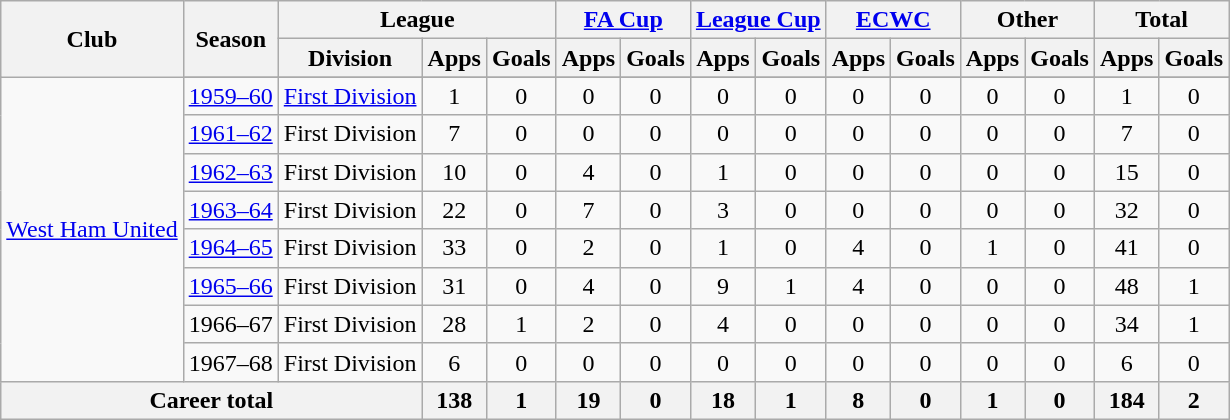<table class="wikitable" style="text-align:center">
<tr>
<th rowspan="2">Club</th>
<th rowspan="2">Season</th>
<th colspan="3">League</th>
<th colspan="2"><a href='#'>FA Cup</a></th>
<th colspan="2"><a href='#'>League Cup</a></th>
<th colspan="2"><a href='#'>ECWC</a></th>
<th colspan="2">Other</th>
<th colspan="2">Total</th>
</tr>
<tr>
<th>Division</th>
<th>Apps</th>
<th>Goals</th>
<th>Apps</th>
<th>Goals</th>
<th>Apps</th>
<th>Goals</th>
<th>Apps</th>
<th>Goals</th>
<th>Apps</th>
<th>Goals</th>
<th>Apps</th>
<th>Goals</th>
</tr>
<tr>
<td rowspan="9"><a href='#'>West Ham United</a></td>
</tr>
<tr>
<td><a href='#'>1959–60</a></td>
<td><a href='#'>First Division</a></td>
<td>1</td>
<td>0</td>
<td>0</td>
<td>0</td>
<td>0</td>
<td>0</td>
<td>0</td>
<td>0</td>
<td>0</td>
<td>0</td>
<td>1</td>
<td>0</td>
</tr>
<tr>
<td><a href='#'>1961–62</a></td>
<td>First Division</td>
<td>7</td>
<td>0</td>
<td>0</td>
<td>0</td>
<td>0</td>
<td>0</td>
<td>0</td>
<td>0</td>
<td>0</td>
<td>0</td>
<td>7</td>
<td>0</td>
</tr>
<tr>
<td><a href='#'>1962–63</a></td>
<td>First Division</td>
<td>10</td>
<td>0</td>
<td>4</td>
<td>0</td>
<td>1</td>
<td>0</td>
<td>0</td>
<td>0</td>
<td>0</td>
<td>0</td>
<td>15</td>
<td>0</td>
</tr>
<tr>
<td><a href='#'>1963–64</a></td>
<td>First Division</td>
<td>22</td>
<td>0</td>
<td>7</td>
<td>0</td>
<td>3</td>
<td>0</td>
<td>0</td>
<td>0</td>
<td>0</td>
<td>0</td>
<td>32</td>
<td>0</td>
</tr>
<tr>
<td><a href='#'>1964–65</a></td>
<td>First Division</td>
<td>33</td>
<td>0</td>
<td>2</td>
<td>0</td>
<td>1</td>
<td>0</td>
<td>4</td>
<td>0</td>
<td>1</td>
<td>0</td>
<td>41</td>
<td>0</td>
</tr>
<tr>
<td><a href='#'>1965–66</a></td>
<td>First Division</td>
<td>31</td>
<td>0</td>
<td>4</td>
<td>0</td>
<td>9</td>
<td>1</td>
<td>4</td>
<td>0</td>
<td>0</td>
<td>0</td>
<td>48</td>
<td>1</td>
</tr>
<tr>
<td>1966–67</td>
<td>First Division</td>
<td>28</td>
<td>1</td>
<td>2</td>
<td>0</td>
<td>4</td>
<td>0</td>
<td>0</td>
<td>0</td>
<td>0</td>
<td>0</td>
<td>34</td>
<td>1</td>
</tr>
<tr>
<td>1967–68</td>
<td>First Division</td>
<td>6</td>
<td>0</td>
<td>0</td>
<td>0</td>
<td>0</td>
<td>0</td>
<td>0</td>
<td>0</td>
<td>0</td>
<td>0</td>
<td>6</td>
<td>0</td>
</tr>
<tr>
<th colspan="3">Career total</th>
<th>138</th>
<th>1</th>
<th>19</th>
<th>0</th>
<th>18</th>
<th>1</th>
<th>8</th>
<th>0</th>
<th>1</th>
<th>0</th>
<th>184</th>
<th>2</th>
</tr>
</table>
